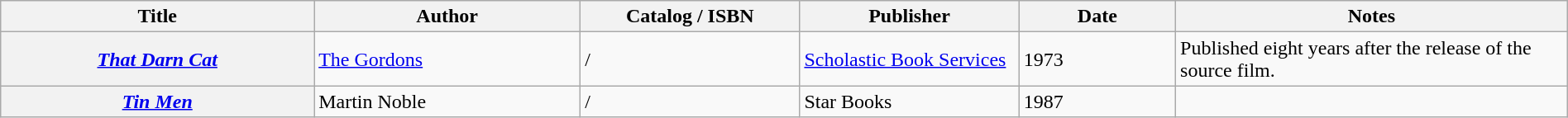<table class="wikitable sortable" style="width:100%;">
<tr>
<th width=20%>Title</th>
<th width=17%>Author</th>
<th width=14%>Catalog / ISBN</th>
<th width=14%>Publisher</th>
<th width=10%>Date</th>
<th width=25%>Notes</th>
</tr>
<tr>
<th><em><a href='#'>That Darn Cat</a></em></th>
<td><a href='#'>The Gordons</a></td>
<td> / </td>
<td><a href='#'>Scholastic Book Services</a></td>
<td>1973</td>
<td>Published eight years after the release of the source film.</td>
</tr>
<tr>
<th><em><a href='#'>Tin Men</a></em></th>
<td>Martin Noble</td>
<td> / </td>
<td>Star Books</td>
<td>1987</td>
<td></td>
</tr>
</table>
